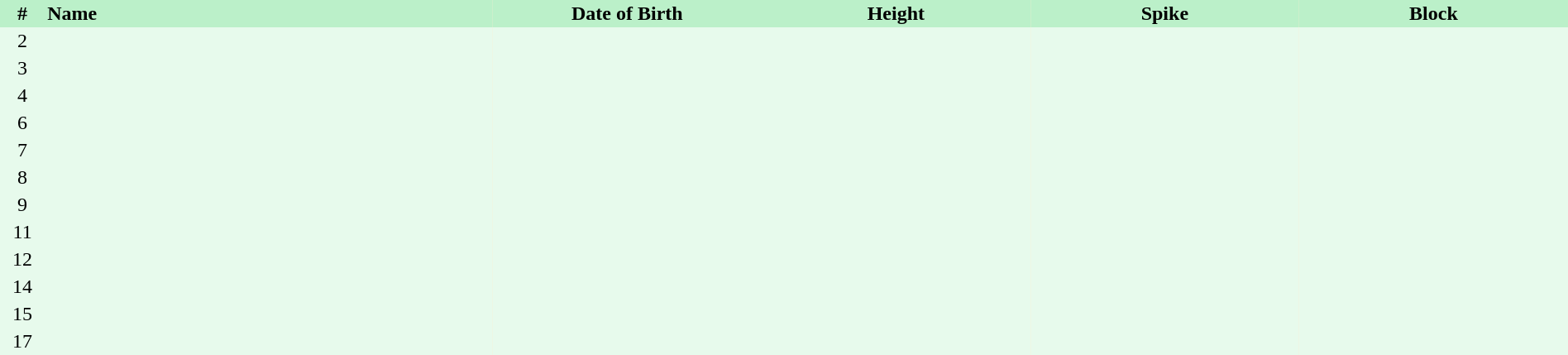<table border=0 cellpadding=2 cellspacing=0  |- bgcolor=#FFECCE style=text-align:center; font-size:90%; width=100%>
<tr bgcolor=#BBF0C9>
<th width=2%>#</th>
<th align=left width=20%>Name</th>
<th width=12%>Date of Birth</th>
<th width=12%>Height</th>
<th width=12%>Spike</th>
<th width=12%>Block</th>
</tr>
<tr bgcolor=#E7FAEC>
<td>2</td>
<td align=left></td>
<td align=right></td>
<td></td>
<td></td>
<td></td>
</tr>
<tr bgcolor=#E7FAEC>
<td>3</td>
<td align=left></td>
<td align=right></td>
<td></td>
<td></td>
<td></td>
</tr>
<tr bgcolor=#E7FAEC>
<td>4</td>
<td align=left></td>
<td align=right></td>
<td></td>
<td></td>
<td></td>
</tr>
<tr bgcolor=#E7FAEC>
<td>6</td>
<td align=left></td>
<td align=right></td>
<td></td>
<td></td>
<td></td>
</tr>
<tr bgcolor=#E7FAEC>
<td>7</td>
<td align=left></td>
<td align=right></td>
<td></td>
<td></td>
<td></td>
</tr>
<tr bgcolor=#E7FAEC>
<td>8</td>
<td align=left></td>
<td align=right></td>
<td></td>
<td></td>
<td></td>
</tr>
<tr bgcolor=#E7FAEC>
<td>9</td>
<td align=left></td>
<td align=right></td>
<td></td>
<td></td>
<td></td>
</tr>
<tr bgcolor=#E7FAEC>
<td>11</td>
<td align=left></td>
<td align=right></td>
<td></td>
<td></td>
<td></td>
</tr>
<tr bgcolor=#E7FAEC>
<td>12</td>
<td align=left></td>
<td align=right></td>
<td></td>
<td></td>
<td></td>
</tr>
<tr bgcolor=#E7FAEC>
<td>14</td>
<td align=left></td>
<td align=right></td>
<td></td>
<td></td>
<td></td>
</tr>
<tr bgcolor=#E7FAEC>
<td>15</td>
<td align=left></td>
<td align=right></td>
<td></td>
<td></td>
<td></td>
</tr>
<tr bgcolor=#E7FAEC>
<td>17</td>
<td align=left></td>
<td align=right></td>
<td></td>
<td></td>
<td></td>
</tr>
</table>
